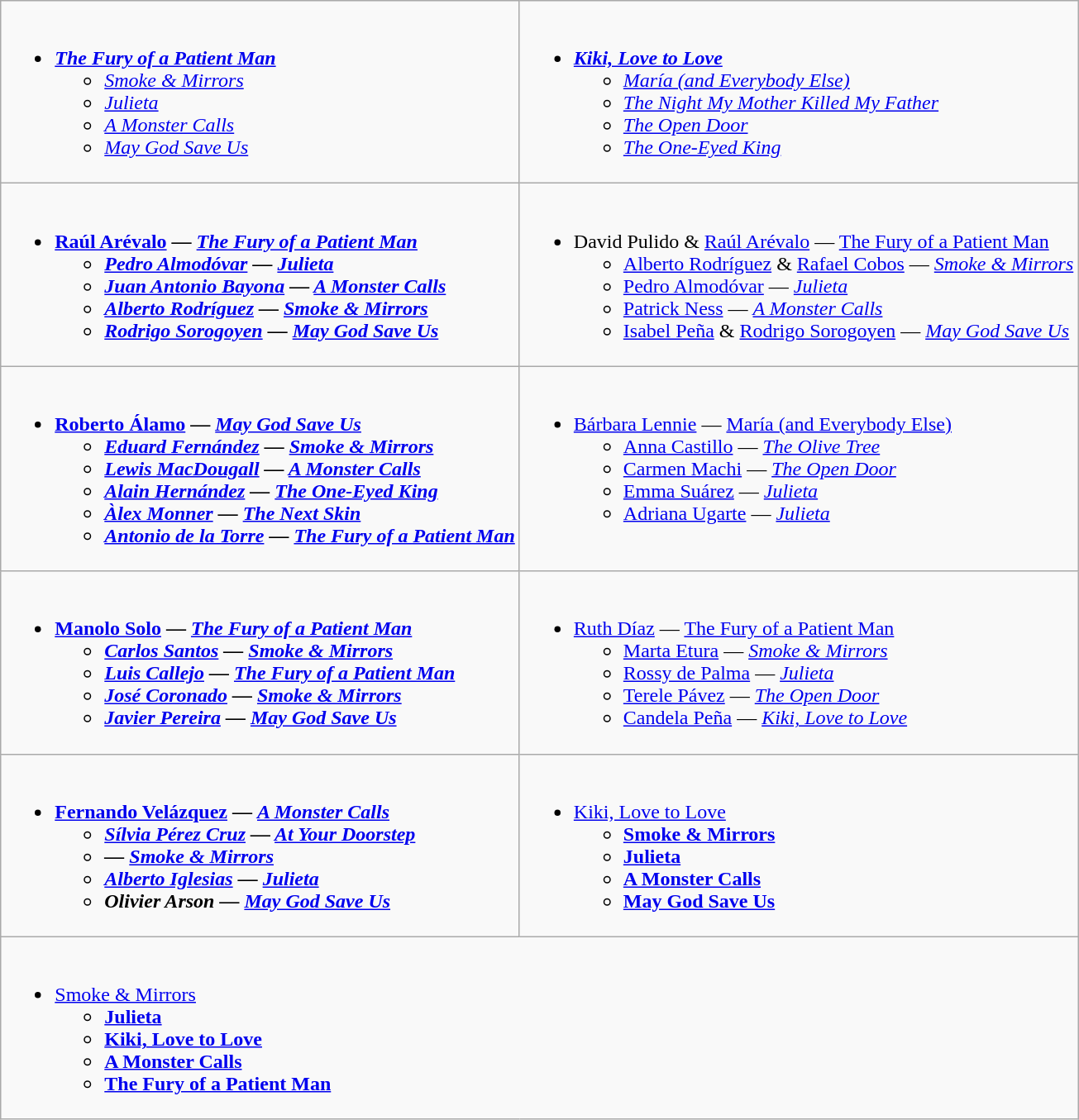<table class=wikitable style="width="100%">
<tr>
<td valign="top" style="width="50%"><br><ul><li><strong><em><a href='#'>The Fury of a Patient Man</a></em></strong><ul><li><em><a href='#'>Smoke & Mirrors</a></em></li><li><em><a href='#'>Julieta</a></em></li><li><em><a href='#'>A Monster Calls</a></em></li><li><em><a href='#'>May God Save Us</a></em></li></ul></li></ul></td>
<td valign="top" style="width="50%"><br><ul><li><strong><em><a href='#'>Kiki, Love to Love</a></em></strong><ul><li><em><a href='#'>María (and Everybody Else)</a></em></li><li><em><a href='#'>The Night My Mother Killed My Father</a></em></li><li><em><a href='#'>The Open Door</a></em></li><li><em><a href='#'>The One-Eyed King</a></em></li></ul></li></ul></td>
</tr>
<tr>
<td valign="top" style="width="50%"><br><ul><li><strong><a href='#'>Raúl Arévalo</a> — <em><a href='#'>The Fury of a Patient Man</a><strong><em><ul><li><a href='#'>Pedro Almodóvar</a> — </em><a href='#'>Julieta</a><em></li><li><a href='#'>Juan Antonio Bayona</a> — </em><a href='#'>A Monster Calls</a><em></li><li><a href='#'>Alberto Rodríguez</a> — </em><a href='#'>Smoke & Mirrors</a><em></li><li><a href='#'>Rodrigo Sorogoyen</a> — </em><a href='#'>May God Save Us</a><em></li></ul></li></ul></td>
<td valign="top" style="width="50%"><br><ul><li></strong>David Pulido & <a href='#'>Raúl Arévalo</a> — </em><a href='#'>The Fury of a Patient Man</a></em></strong><ul><li><a href='#'>Alberto Rodríguez</a> & <a href='#'>Rafael Cobos</a> — <em><a href='#'>Smoke & Mirrors</a></em></li><li><a href='#'>Pedro Almodóvar</a> — <em><a href='#'>Julieta</a></em></li><li><a href='#'>Patrick Ness</a> — <em><a href='#'>A Monster Calls</a></em></li><li><a href='#'>Isabel Peña</a> & <a href='#'>Rodrigo Sorogoyen</a> — <em><a href='#'>May God Save Us</a></em></li></ul></li></ul></td>
</tr>
<tr>
<td valign="top" style="width="50%"><br><ul><li><strong><a href='#'>Roberto Álamo</a> — <em><a href='#'>May God Save Us</a><strong><em><ul><li><a href='#'>Eduard Fernández</a> — </em><a href='#'>Smoke & Mirrors</a><em></li><li><a href='#'>Lewis MacDougall</a> — </em><a href='#'>A Monster Calls</a><em></li><li><a href='#'>Alain Hernández</a> — </em><a href='#'>The One-Eyed King</a><em></li><li><a href='#'>Àlex Monner</a> — </em><a href='#'>The Next Skin</a><em></li><li><a href='#'>Antonio de la Torre</a> — </em><a href='#'>The Fury of a Patient Man</a><em></li></ul></li></ul></td>
<td valign="top" style="width="50%"><br><ul><li></strong><a href='#'>Bárbara Lennie</a> — </em><a href='#'>María (and Everybody Else)</a></em></strong><ul><li><a href='#'>Anna Castillo</a> — <em><a href='#'>The Olive Tree</a></em></li><li><a href='#'>Carmen Machi</a> — <em><a href='#'>The Open Door</a></em></li><li><a href='#'>Emma Suárez</a> — <em><a href='#'>Julieta</a></em></li><li><a href='#'>Adriana Ugarte</a> — <em><a href='#'>Julieta</a></em></li></ul></li></ul></td>
</tr>
<tr>
<td valign="top" style="width="50%"><br><ul><li><strong><a href='#'>Manolo Solo</a> — <em><a href='#'>The Fury of a Patient Man</a><strong><em><ul><li><a href='#'>Carlos Santos</a> — </em><a href='#'>Smoke & Mirrors</a><em></li><li><a href='#'>Luis Callejo</a> — </em><a href='#'>The Fury of a Patient Man</a><em></li><li><a href='#'>José Coronado</a> — </em><a href='#'>Smoke & Mirrors</a><em></li><li><a href='#'>Javier Pereira</a> — </em><a href='#'>May God Save Us</a><em></li></ul></li></ul></td>
<td valign="top" style="width="50%"><br><ul><li></strong><a href='#'>Ruth Díaz</a> — </em><a href='#'>The Fury of a Patient Man</a></em></strong><ul><li><a href='#'>Marta Etura</a> — <em><a href='#'>Smoke & Mirrors</a></em></li><li><a href='#'>Rossy de Palma</a> — <em><a href='#'>Julieta</a></em></li><li><a href='#'>Terele Pávez</a> — <em><a href='#'>The Open Door</a></em></li><li><a href='#'>Candela Peña</a> — <em><a href='#'>Kiki, Love to Love</a></em></li></ul></li></ul></td>
</tr>
<tr>
<td valign="top" style="width="50%"><br><ul><li><strong><a href='#'>Fernando Velázquez</a> — <em><a href='#'>A Monster Calls</a><strong><em><ul><li><a href='#'>Sílvia Pérez Cruz</a> — </em><a href='#'>At Your Doorstep</a><em></li><li> — </em><a href='#'>Smoke & Mirrors</a><em></li><li><a href='#'>Alberto Iglesias</a> — </em><a href='#'>Julieta</a><em></li><li>Olivier Arson — </em><a href='#'>May God Save Us</a><em></li></ul></li></ul></td>
<td valign="top" style="width="50%"><br><ul><li></em></strong><a href='#'>Kiki, Love to Love</a><strong><em><ul><li></em><a href='#'>Smoke & Mirrors</a><em></li><li></em><a href='#'>Julieta</a><em></li><li></em><a href='#'>A Monster Calls</a><em></li><li></em><a href='#'>May God Save Us</a><em></li></ul></li></ul></td>
</tr>
<tr>
<td valign="top" colspan = "2" style="width="100%"><br><ul><li></em></strong><a href='#'>Smoke & Mirrors</a><strong><em><ul><li></em><a href='#'>Julieta</a><em></li><li></em><a href='#'>Kiki, Love to Love</a><em></li><li></em><a href='#'>A Monster Calls</a><em></li><li></em><a href='#'>The Fury of a Patient Man</a><em></li></ul></li></ul></td>
</tr>
</table>
